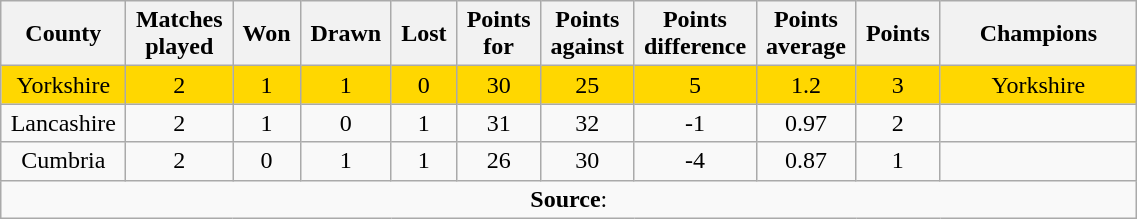<table class="wikitable plainrowheaders" style="text-align: center; width: 60%">
<tr>
<th scope="col" style="width: 5%;">County</th>
<th scope="col" style="width: 5%;">Matches played</th>
<th scope="col" style="width: 5%;">Won</th>
<th scope="col" style="width: 5%;">Drawn</th>
<th scope="col" style="width: 5%;">Lost</th>
<th scope="col" style="width: 5%;">Points for</th>
<th scope="col" style="width: 5%;">Points against</th>
<th scope="col" style="width: 5%;">Points difference</th>
<th scope="col" style="width: 5%;">Points average</th>
<th scope="col" style="width: 5%;">Points</th>
<th scope="col" style="width: 15%;">Champions</th>
</tr>
<tr style="background: gold;">
<td>Yorkshire</td>
<td>2</td>
<td>1</td>
<td>1</td>
<td>0</td>
<td>30</td>
<td>25</td>
<td>5</td>
<td>1.2</td>
<td>3</td>
<td>Yorkshire</td>
</tr>
<tr>
<td>Lancashire</td>
<td>2</td>
<td>1</td>
<td>0</td>
<td>1</td>
<td>31</td>
<td>32</td>
<td>-1</td>
<td>0.97</td>
<td>2</td>
<td></td>
</tr>
<tr>
<td>Cumbria</td>
<td>2</td>
<td>0</td>
<td>1</td>
<td>1</td>
<td>26</td>
<td>30</td>
<td>-4</td>
<td>0.87</td>
<td>1</td>
<td></td>
</tr>
<tr>
<td colspan="11"><strong>Source</strong>:</td>
</tr>
</table>
